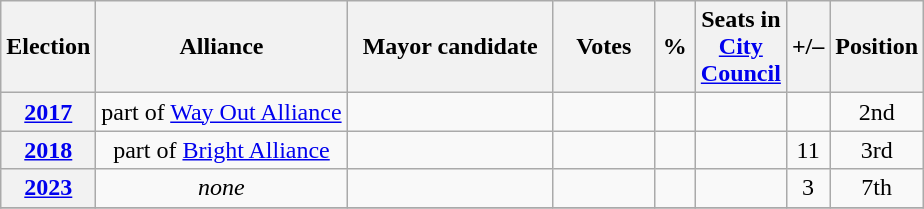<table class="wikitable" style="text-align: center;">
<tr>
<th style="width: 20px">Election</th>
<th>Alliance</th>
<th style="width: 130px">Mayor candidate</th>
<th style="width: 60px">Votes</th>
<th style="width: 20px">%</th>
<th style="width: 20px"><strong>Seats in <a href='#'>City Council</a></strong></th>
<th>+/–</th>
<th>Position</th>
</tr>
<tr>
<th><a href='#'>2017</a></th>
<td>part of <a href='#'>Way Out Alliance</a></td>
<td></td>
<td></td>
<td></td>
<td></td>
<td></td>
<td> 2nd</td>
</tr>
<tr>
<th><a href='#'>2018</a></th>
<td>part of <a href='#'>Bright Alliance</a></td>
<td></td>
<td></td>
<td></td>
<td></td>
<td> 11</td>
<td> 3rd</td>
</tr>
<tr>
<th><a href='#'>2023</a></th>
<td><em>none</em></td>
<td></td>
<td></td>
<td></td>
<td></td>
<td> 3</td>
<td> 7th</td>
</tr>
<tr>
</tr>
</table>
